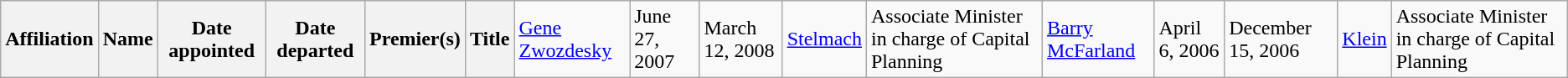<table class="wikitable">
<tr>
<th colspan="2">Affiliation</th>
<th>Name</th>
<th>Date appointed</th>
<th>Date departed</th>
<th>Premier(s)</th>
<th>Title<br></th>
<td><a href='#'>Gene Zwozdesky</a></td>
<td>June 27, 2007</td>
<td>March 12, 2008</td>
<td><a href='#'>Stelmach</a></td>
<td>Associate Minister in charge of Capital Planning<br></td>
<td><a href='#'>Barry McFarland</a></td>
<td>April 6, 2006</td>
<td>December 15, 2006</td>
<td><a href='#'>Klein</a></td>
<td>Associate Minister in charge of Capital Planning</td>
</tr>
</table>
